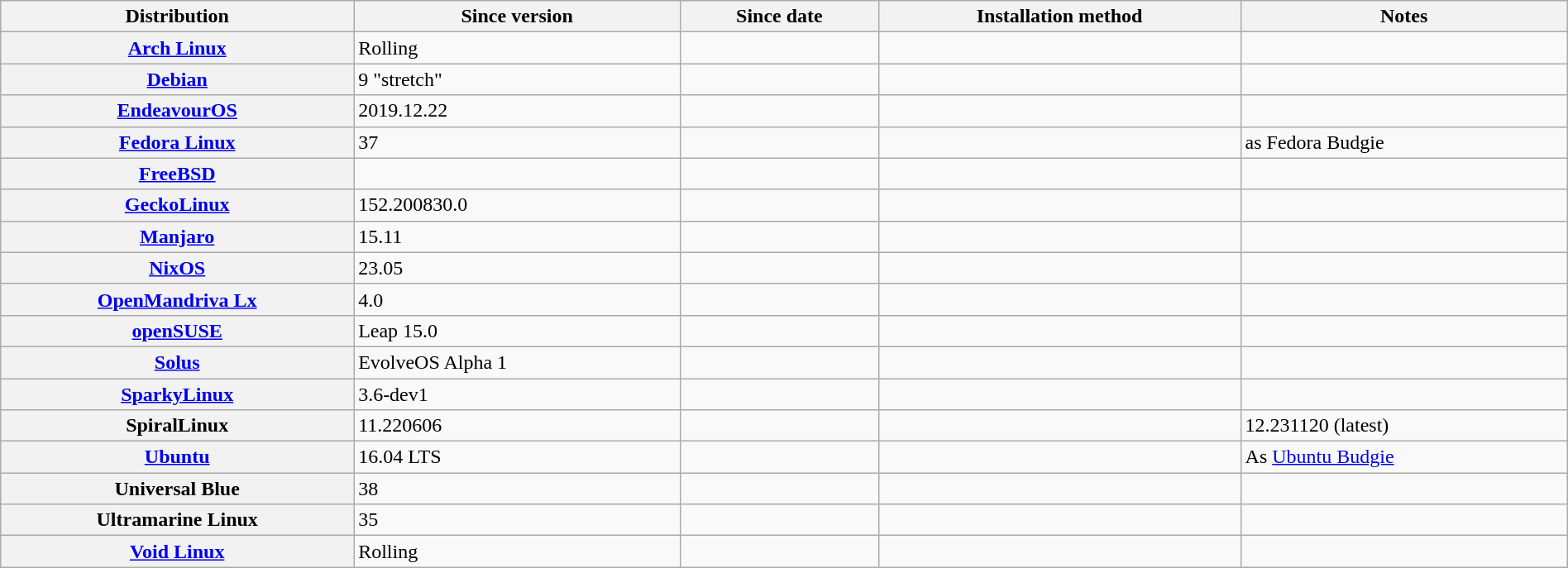<table class="wikitable sortable mw-collapsible" style="width:100%;">
<tr>
<th>Distribution</th>
<th>Since version</th>
<th>Since date</th>
<th>Installation method</th>
<th>Notes</th>
</tr>
<tr>
<th><a href='#'>Arch Linux</a></th>
<td>Rolling</td>
<td></td>
<td></td>
<td></td>
</tr>
<tr>
<th><a href='#'>Debian</a></th>
<td>9 "stretch"</td>
<td></td>
<td></td>
<td></td>
</tr>
<tr>
<th><a href='#'>EndeavourOS</a></th>
<td>2019.12.22</td>
<td></td>
<td></td>
<td></td>
</tr>
<tr>
<th><a href='#'>Fedora Linux</a></th>
<td>37</td>
<td></td>
<td></td>
<td>as Fedora Budgie</td>
</tr>
<tr>
<th><a href='#'>FreeBSD</a></th>
<td></td>
<td></td>
<td></td>
<td></td>
</tr>
<tr>
<th><a href='#'>GeckoLinux</a></th>
<td>152.200830.0</td>
<td></td>
<td></td>
<td></td>
</tr>
<tr>
<th><a href='#'>Manjaro</a></th>
<td>15.11</td>
<td></td>
<td></td>
<td></td>
</tr>
<tr>
<th><a href='#'>NixOS</a></th>
<td>23.05</td>
<td></td>
<td></td>
<td></td>
</tr>
<tr>
<th><a href='#'>OpenMandriva Lx</a></th>
<td>4.0</td>
<td></td>
<td></td>
<td></td>
</tr>
<tr>
<th><a href='#'>openSUSE</a></th>
<td>Leap 15.0</td>
<td></td>
<td></td>
<td></td>
</tr>
<tr>
<th><a href='#'>Solus</a></th>
<td>EvolveOS Alpha 1</td>
<td></td>
<td></td>
<td></td>
</tr>
<tr>
<th><a href='#'>SparkyLinux</a></th>
<td>3.6-dev1</td>
<td></td>
<td></td>
<td></td>
</tr>
<tr>
<th>SpiralLinux</th>
<td>11.220606</td>
<td></td>
<td></td>
<td>12.231120 (latest)</td>
</tr>
<tr>
<th><a href='#'>Ubuntu</a></th>
<td>16.04 LTS</td>
<td></td>
<td></td>
<td>As <a href='#'>Ubuntu Budgie</a></td>
</tr>
<tr>
<th>Universal Blue</th>
<td>38</td>
<td></td>
<td></td>
<td></td>
</tr>
<tr>
<th>Ultramarine Linux</th>
<td>35</td>
<td></td>
<td></td>
<td></td>
</tr>
<tr>
<th><a href='#'>Void Linux</a></th>
<td>Rolling</td>
<td></td>
<td></td>
<td></td>
</tr>
</table>
